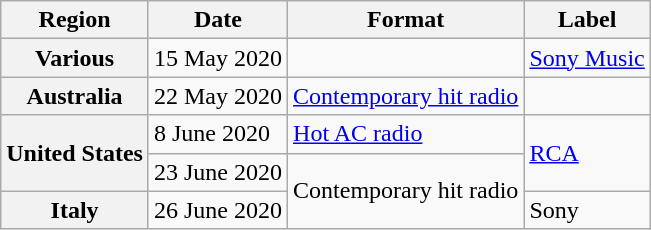<table class="wikitable plainrowheaders">
<tr>
<th>Region</th>
<th>Date</th>
<th>Format</th>
<th>Label</th>
</tr>
<tr>
<th scope="row">Various</th>
<td>15 May 2020</td>
<td></td>
<td><a href='#'>Sony Music</a></td>
</tr>
<tr>
<th scope="row">Australia</th>
<td>22 May 2020</td>
<td><a href='#'>Contemporary hit radio</a></td>
<td></td>
</tr>
<tr>
<th rowspan="2" scope="row">United States</th>
<td>8 June 2020</td>
<td><a href='#'>Hot AC radio</a></td>
<td rowspan="2"><a href='#'>RCA</a></td>
</tr>
<tr>
<td>23 June 2020</td>
<td rowspan="2">Contemporary hit radio</td>
</tr>
<tr>
<th scope="row">Italy</th>
<td>26 June 2020</td>
<td>Sony</td>
</tr>
</table>
